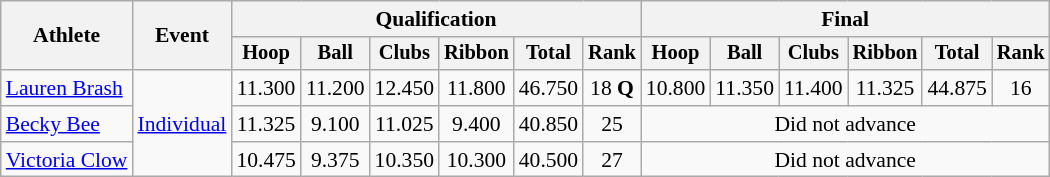<table class=wikitable style="font-size:90%">
<tr>
<th rowspan="2">Athlete</th>
<th rowspan="2">Event</th>
<th colspan=6>Qualification</th>
<th colspan=6>Final</th>
</tr>
<tr style="font-size:95%">
<th>Hoop</th>
<th>Ball</th>
<th>Clubs</th>
<th>Ribbon</th>
<th>Total</th>
<th>Rank</th>
<th>Hoop</th>
<th>Ball</th>
<th>Clubs</th>
<th>Ribbon</th>
<th>Total</th>
<th>Rank</th>
</tr>
<tr align=center>
<td align=left><a href='#'>Lauren Brash</a></td>
<td align=left rowspan=3><a href='#'>Individual</a></td>
<td>11.300</td>
<td>11.200</td>
<td>12.450</td>
<td>11.800</td>
<td>46.750</td>
<td>18 <strong>Q</strong></td>
<td>10.800</td>
<td>11.350</td>
<td>11.400</td>
<td>11.325</td>
<td>44.875</td>
<td>16</td>
</tr>
<tr align=center>
<td align=left><a href='#'>Becky Bee</a></td>
<td>11.325</td>
<td>9.100</td>
<td>11.025</td>
<td>9.400</td>
<td>40.850</td>
<td>25</td>
<td colspan=6>Did not advance</td>
</tr>
<tr align=center>
<td align=left><a href='#'>Victoria Clow</a></td>
<td>10.475</td>
<td>9.375</td>
<td>10.350</td>
<td>10.300</td>
<td>40.500</td>
<td>27</td>
<td colspan=6>Did not advance</td>
</tr>
</table>
